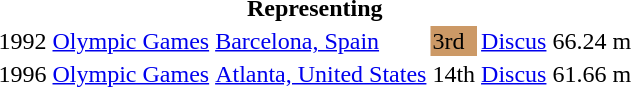<table>
<tr>
<th colspan="6">Representing </th>
</tr>
<tr>
<td>1992</td>
<td><a href='#'>Olympic Games</a></td>
<td><a href='#'>Barcelona, Spain</a></td>
<td bgcolor=cc9966>3rd</td>
<td><a href='#'>Discus</a></td>
<td>66.24 m</td>
</tr>
<tr>
<td>1996</td>
<td><a href='#'>Olympic Games</a></td>
<td><a href='#'>Atlanta, United States</a></td>
<td>14th</td>
<td><a href='#'>Discus</a></td>
<td>61.66 m</td>
</tr>
</table>
